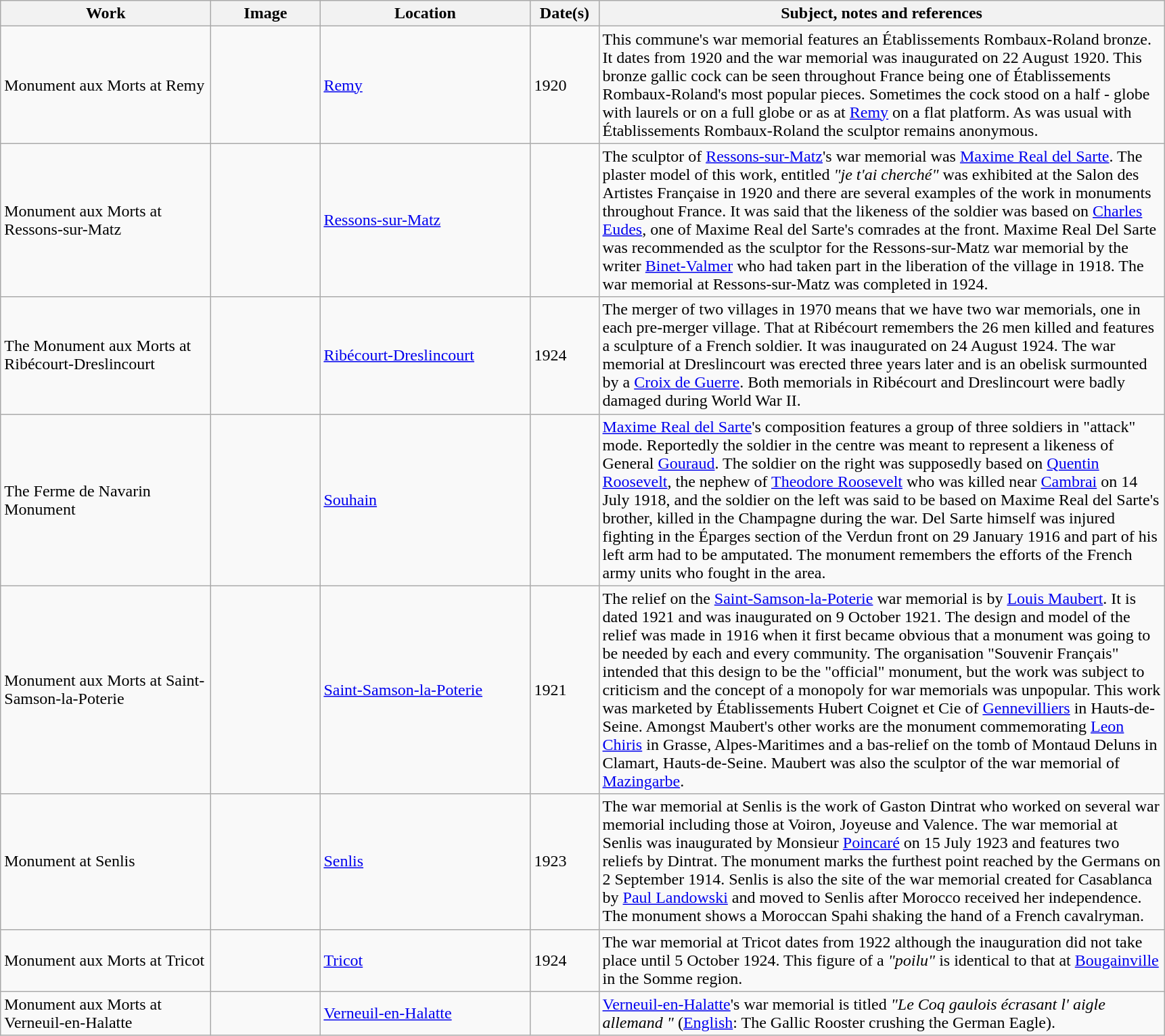<table class="wikitable sortable">
<tr>
<th style="width:200px">Work</th>
<th style="width:100px" class="sortable">Image</th>
<th style="width:200px">Location</th>
<th style="width:60px">Date(s)</th>
<th style="width:550px" class="unsortable">Subject, notes and references</th>
</tr>
<tr>
<td>Monument aux Morts at Remy</td>
<td></td>
<td><a href='#'>Remy</a></td>
<td>1920</td>
<td>This commune's war memorial features an  Établissements Rombaux-Roland bronze. It dates from 1920 and the war memorial was inaugurated on 22 August 1920. This bronze gallic cock can be seen throughout France being one of Établissements Rombaux-Roland's most popular pieces. Sometimes the cock stood on a half - globe with laurels or on a full globe or as at <a href='#'>Remy</a> on a flat platform. As was usual with Établissements Rombaux-Roland the sculptor remains anonymous.</td>
</tr>
<tr>
<td>Monument aux Morts at Ressons-sur-Matz</td>
<td></td>
<td><a href='#'>Ressons-sur-Matz</a></td>
<td></td>
<td>The sculptor of <a href='#'>Ressons-sur-Matz</a>'s war memorial was <a href='#'>Maxime Real del Sarte</a>. The plaster model of this work, entitled <em>"je t'ai cherché"</em> was exhibited at the Salon des Artistes Française in 1920 and there are several examples of the work in monuments throughout France.  It was said that the likeness of the soldier was based on <a href='#'>Charles Eudes</a>, one of Maxime Real del Sarte's comrades at the front.  Maxime Real Del Sarte was recommended as the sculptor for the Ressons-sur-Matz war memorial by the writer <a href='#'>Binet-Valmer</a> who had taken part in the liberation of the village in 1918. The war memorial at Ressons-sur-Matz was completed in 1924.</td>
</tr>
<tr>
<td>The Monument aux Morts at Ribécourt-Dreslincourt</td>
<td></td>
<td><a href='#'>Ribécourt-Dreslincourt</a></td>
<td>1924</td>
<td>The merger of two villages in 1970 means that we have two war memorials, one in each pre-merger village.  That at Ribécourt remembers the 26 men killed and features a sculpture of a French soldier.  It was inaugurated on 24 August 1924. The war memorial at Dreslincourt was erected three years later and is an obelisk surmounted by a <a href='#'>Croix de Guerre</a>.  Both memorials in Ribécourt and Dreslincourt were badly damaged during World War II.</td>
</tr>
<tr>
<td>The Ferme de Navarin Monument</td>
<td></td>
<td><a href='#'>Souhain</a></td>
<td></td>
<td><a href='#'>Maxime Real del Sarte</a>'s composition features a group of three soldiers in "attack" mode. Reportedly the soldier in the centre was meant to represent a likeness of General <a href='#'>Gouraud</a>. The soldier on the right was supposedly based on <a href='#'>Quentin Roosevelt</a>, the nephew of <a href='#'>Theodore Roosevelt</a> who was killed near <a href='#'>Cambrai</a> on 14 July 1918, and the soldier on the left was said to be based on Maxime Real del Sarte's brother, killed in the Champagne during the war.  Del Sarte himself was injured fighting in the Éparges section of the Verdun front on 29 January 1916 and part of his left arm had to be amputated.  The monument remembers the efforts of the French army units who fought in the area.</td>
</tr>
<tr>
<td>Monument aux Morts at Saint-Samson-la-Poterie</td>
<td></td>
<td><a href='#'>Saint-Samson-la-Poterie</a></td>
<td>1921</td>
<td>The relief on the <a href='#'>Saint-Samson-la-Poterie</a> war memorial is by <a href='#'>Louis Maubert</a>. It is dated 1921 and was inaugurated on 9 October 1921. The design and model of the relief was made in 1916 when it first became obvious that a monument was going to be needed by each and every community. The organisation "Souvenir Français" intended that this design to be the "official" monument, but the work was subject to criticism and the concept of a monopoly for war memorials was unpopular. This work was marketed by Établissements Hubert Coignet et Cie of <a href='#'>Gennevilliers</a> in Hauts-de-Seine. Amongst Maubert's other works are the monument commemorating <a href='#'>Leon Chiris</a> in Grasse, Alpes-Maritimes and a bas-relief on the tomb of Montaud Deluns in Clamart, Hauts-de-Seine.  Maubert was also the sculptor of the war memorial of <a href='#'>Mazingarbe</a>.</td>
</tr>
<tr>
<td>Monument at Senlis</td>
<td></td>
<td><a href='#'>Senlis</a></td>
<td>1923</td>
<td>The war memorial at Senlis is the work of Gaston Dintrat who worked on several war memorial including those at Voiron, Joyeuse and Valence. The war memorial at Senlis was inaugurated by Monsieur <a href='#'>Poincaré</a> on 15 July 1923 and features two reliefs by Dintrat. The monument marks the furthest point reached by the Germans on 2 September 1914. Senlis is also the site of the war memorial created for Casablanca by <a href='#'>Paul Landowski</a> and moved to Senlis after Morocco received her independence. The monument shows a Moroccan Spahi shaking the hand of a French cavalryman.</td>
</tr>
<tr>
<td>Monument aux Morts at Tricot</td>
<td></td>
<td><a href='#'>Tricot</a></td>
<td>1924</td>
<td>The war memorial at Tricot dates from 1922 although the inauguration did not take place until 5 October 1924. This figure of a <em>"poilu"</em> is identical to that at <a href='#'>Bougainville</a> in the Somme region.</td>
</tr>
<tr>
<td>Monument aux Morts at Verneuil-en-Halatte</td>
<td></td>
<td><a href='#'>Verneuil-en-Halatte</a></td>
<td></td>
<td><a href='#'>Verneuil-en-Halatte</a>'s war memorial is titled <em>"Le Coq gaulois écrasant l' aigle allemand "</em> (<a href='#'>English</a>: The Gallic Rooster crushing the German Eagle).</td>
</tr>
</table>
